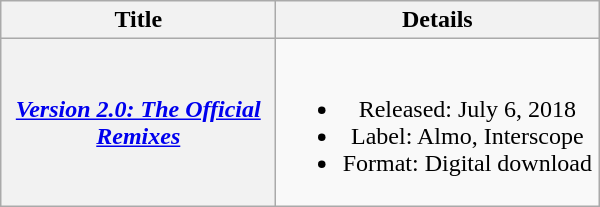<table class="wikitable plainrowheaders" style="text-align:center;" border="1">
<tr>
<th scope="col" style="width:11em;">Title</th>
<th scope="col" style="width:13em;">Details</th>
</tr>
<tr>
<th scope="row"><em><a href='#'>Version 2.0: The Official Remixes</a></em></th>
<td><br><ul><li>Released: July 6, 2018</li><li>Label: Almo, Interscope</li><li>Format: Digital download</li></ul></td>
</tr>
</table>
